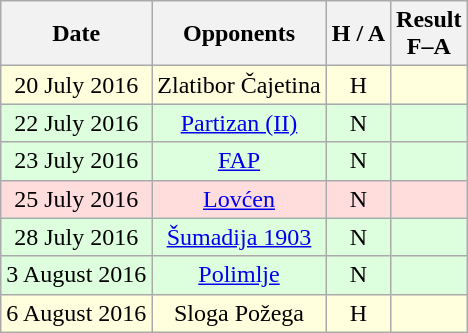<table class="wikitable" style="text-align:center">
<tr>
<th>Date</th>
<th>Opponents</th>
<th>H / A</th>
<th>Result<br>F–A</th>
</tr>
<tr bgcolor="#ffffdd">
<td>20 July 2016</td>
<td>Zlatibor Čajetina</td>
<td>H</td>
<td></td>
</tr>
<tr bgcolor="#ddffdd">
<td>22 July 2016</td>
<td><a href='#'>Partizan (II)</a></td>
<td>N</td>
<td></td>
</tr>
<tr bgcolor="#ddffdd">
<td>23 July 2016</td>
<td><a href='#'>FAP</a></td>
<td>N</td>
<td></td>
</tr>
<tr bgcolor="#ffdddd">
<td>25 July 2016</td>
<td><a href='#'>Lovćen</a></td>
<td>N</td>
<td></td>
</tr>
<tr bgcolor="#ddffdd">
<td>28 July 2016</td>
<td><a href='#'>Šumadija 1903</a></td>
<td>N</td>
<td></td>
</tr>
<tr bgcolor="#ddffdd">
<td>3 August 2016</td>
<td><a href='#'>Polimlje</a></td>
<td>N</td>
<td></td>
</tr>
<tr bgcolor="#ffffdd">
<td>6 August 2016</td>
<td>Sloga Požega</td>
<td>H</td>
<td></td>
</tr>
</table>
